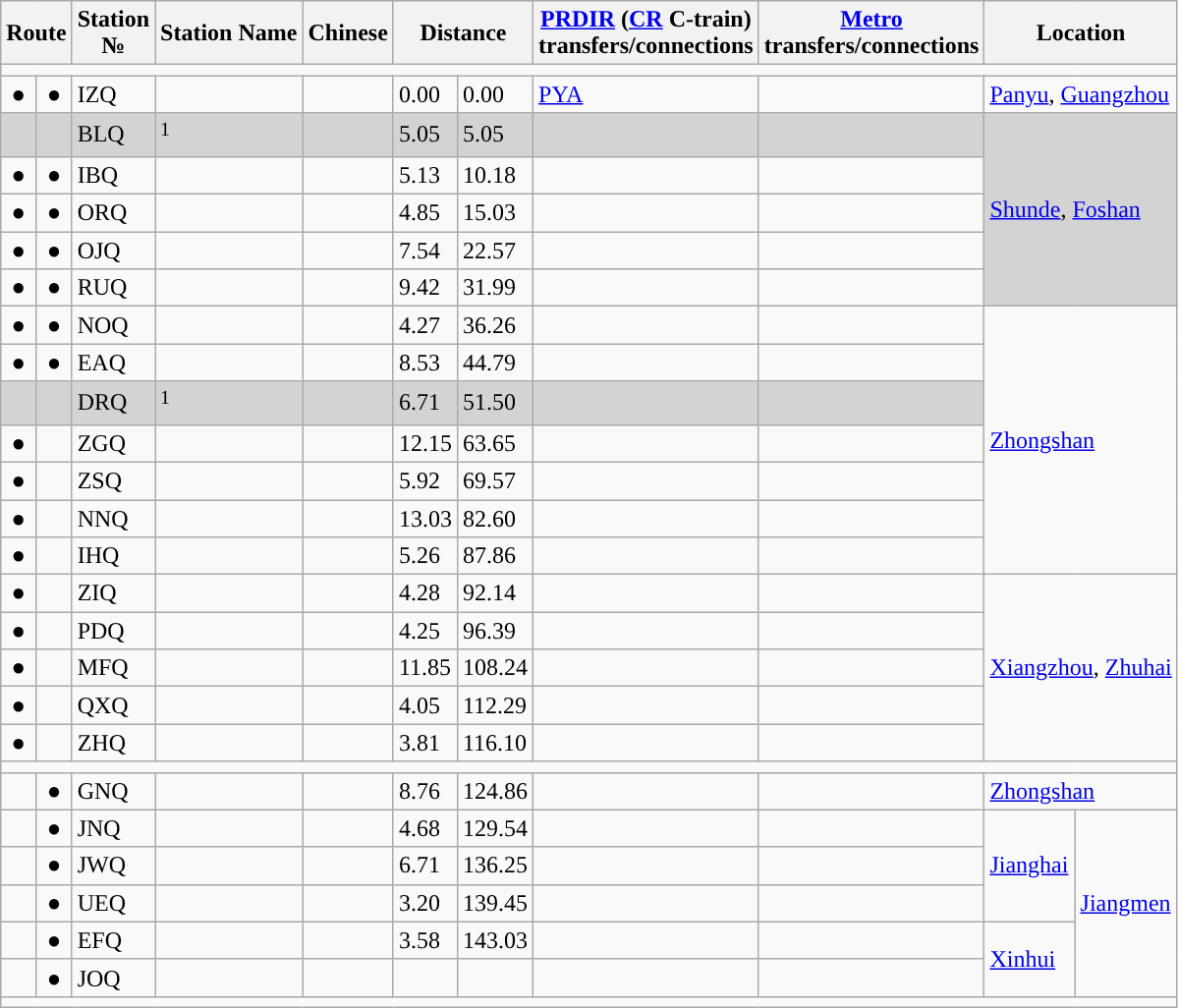<table class="wikitable">
<tr>
<th colspan="2">Route</th>
<th>Station<br>№</th>
<th>Station Name</th>
<th>Chinese</th>
<th colspan="2">Distance<br></th>
<th><a href='#'>PRDIR</a> (<a href='#'>CR</a> C-train)<br>transfers/connections</th>
<th><a href='#'>Metro</a><br>transfers/connections</th>
<th colspan="2">Location</th>
</tr>
<tr style="background:#">
<td colspan = "11"></td>
</tr>
<tr>
<td align="center">●</td>
<td align="center">●</td>
<td>IZQ</td>
<td> </td>
<td></td>
<td>0.00</td>
<td>0.00</td>
<td> <a href='#'>PYA</a>   </td>
<td>   <br> </td>
<td colspan="2"><a href='#'>Panyu</a>, <a href='#'>Guangzhou</a></td>
</tr>
<tr bgcolor="lightgrey">
<td align="center"></td>
<td align="center"></td>
<td>BLQ</td>
<td><sup>1</sup></td>
<td></td>
<td>5.05</td>
<td>5.05</td>
<td></td>
<td></td>
<td colspan="2" rowspan="5"><a href='#'>Shunde</a>, <a href='#'>Foshan</a></td>
</tr>
<tr>
<td align="center">●</td>
<td align="center">●</td>
<td>IBQ</td>
<td></td>
<td></td>
<td>5.13</td>
<td>10.18</td>
<td></td>
<td></td>
</tr>
<tr>
<td align="center">●</td>
<td align="center">●</td>
<td>ORQ</td>
<td></td>
<td></td>
<td>4.85</td>
<td>15.03</td>
<td></td>
<td></td>
</tr>
<tr>
<td align="center">●</td>
<td align="center">●</td>
<td>OJQ</td>
<td> </td>
<td></td>
<td>7.54</td>
<td>22.57</td>
<td></td>
<td> </td>
</tr>
<tr>
<td align="center">●</td>
<td align="center">●</td>
<td>RUQ</td>
<td></td>
<td></td>
<td>9.42</td>
<td>31.99</td>
<td></td>
<td></td>
</tr>
<tr>
<td align="center">●</td>
<td align="center">●</td>
<td>NOQ</td>
<td></td>
<td></td>
<td>4.27</td>
<td>36.26</td>
<td></td>
<td></td>
<td colspan="2" rowspan="7"><a href='#'>Zhongshan</a></td>
</tr>
<tr>
<td align="center">●</td>
<td align="center">●</td>
<td>EAQ</td>
<td></td>
<td></td>
<td>8.53</td>
<td>44.79</td>
<td></td>
<td></td>
</tr>
<tr bgcolor="lightgrey">
<td align="center"></td>
<td align="center"></td>
<td>DRQ</td>
<td><sup>1</sup></td>
<td></td>
<td>6.71</td>
<td>51.50</td>
<td></td>
<td></td>
</tr>
<tr>
<td align="center">●</td>
<td align="center"></td>
<td>ZGQ</td>
<td> </td>
<td></td>
<td>12.15</td>
<td>63.65</td>
<td></td>
<td></td>
</tr>
<tr>
<td align="center">●</td>
<td align="center"></td>
<td>ZSQ</td>
<td></td>
<td></td>
<td>5.92</td>
<td>69.57</td>
<td></td>
<td></td>
</tr>
<tr>
<td align="center">●</td>
<td align="center"></td>
<td>NNQ</td>
<td></td>
<td></td>
<td>13.03</td>
<td>82.60</td>
<td></td>
<td></td>
</tr>
<tr>
<td align="center">●</td>
<td align="center"></td>
<td>IHQ</td>
<td></td>
<td></td>
<td>5.26</td>
<td>87.86</td>
<td></td>
<td></td>
</tr>
<tr>
<td align="center">●</td>
<td align="center"></td>
<td>ZIQ</td>
<td> </td>
<td></td>
<td>4.28</td>
<td>92.14</td>
<td></td>
<td></td>
<td colspan="2" rowspan="5"><a href='#'>Xiangzhou</a>, <a href='#'>Zhuhai</a></td>
</tr>
<tr>
<td align="center">●</td>
<td align="center"></td>
<td>PDQ</td>
<td></td>
<td></td>
<td>4.25</td>
<td>96.39</td>
<td></td>
<td></td>
</tr>
<tr>
<td align="center">●</td>
<td align="center"></td>
<td>MFQ</td>
<td></td>
<td></td>
<td>11.85</td>
<td>108.24</td>
<td></td>
<td></td>
</tr>
<tr>
<td align="center">●</td>
<td align="center"></td>
<td>QXQ</td>
<td></td>
<td></td>
<td>4.05</td>
<td>112.29</td>
<td></td>
<td></td>
</tr>
<tr>
<td align="center">●</td>
<td align="center"></td>
<td>ZHQ</td>
<td></td>
<td></td>
<td>3.81</td>
<td>116.10</td>
<td></td>
<td></td>
</tr>
<tr style="background:#">
<td colspan = "11"></td>
</tr>
<tr>
<td align="center"></td>
<td align="center">●</td>
<td>GNQ</td>
<td></td>
<td></td>
<td>8.76</td>
<td>124.86</td>
<td></td>
<td></td>
<td colspan="2"><a href='#'>Zhongshan</a></td>
</tr>
<tr>
<td align="center"></td>
<td align="center">●</td>
<td>JNQ</td>
<td></td>
<td></td>
<td>4.68</td>
<td>129.54</td>
<td></td>
<td></td>
<td rowspan="3"><a href='#'>Jianghai</a></td>
<td rowspan="5"><a href='#'>Jiangmen</a></td>
</tr>
<tr>
<td align="center"></td>
<td align="center">●</td>
<td>JWQ</td>
<td> </td>
<td></td>
<td>6.71</td>
<td>136.25</td>
<td></td>
<td></td>
</tr>
<tr>
<td align="center"></td>
<td align="center">●</td>
<td>UEQ</td>
<td></td>
<td></td>
<td>3.20</td>
<td>139.45</td>
<td></td>
<td></td>
</tr>
<tr>
<td align="center"></td>
<td align="center">●</td>
<td>EFQ</td>
<td></td>
<td></td>
<td>3.58</td>
<td>143.03</td>
<td></td>
<td></td>
<td rowspan="2"><a href='#'>Xinhui</a></td>
</tr>
<tr>
<td align="center"></td>
<td align="center">●</td>
<td>JOQ</td>
<td></td>
<td></td>
<td></td>
<td></td>
<td></td>
<td></td>
</tr>
<tr style="background:#">
<td colspan = "11"></td>
</tr>
</table>
